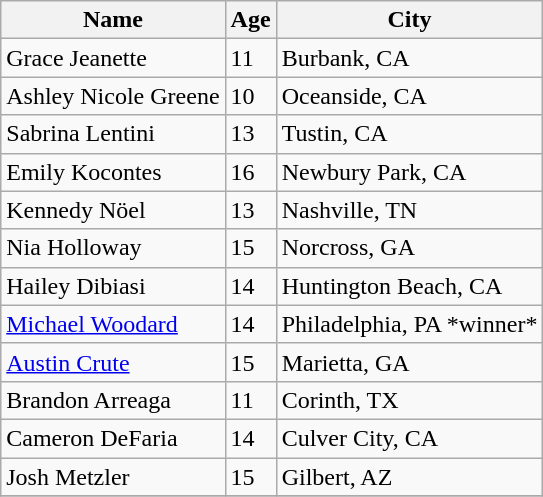<table class="wikitable sortable">
<tr>
<th>Name</th>
<th>Age</th>
<th>City</th>
</tr>
<tr>
<td>Grace Jeanette</td>
<td>11</td>
<td>Burbank, CA</td>
</tr>
<tr>
<td>Ashley Nicole Greene</td>
<td>10</td>
<td>Oceanside, CA</td>
</tr>
<tr>
<td>Sabrina Lentini</td>
<td>13</td>
<td>Tustin, CA</td>
</tr>
<tr>
<td>Emily Kocontes</td>
<td>16</td>
<td>Newbury Park, CA</td>
</tr>
<tr>
<td>Kennedy Nöel</td>
<td>13</td>
<td>Nashville, TN</td>
</tr>
<tr>
<td>Nia Holloway</td>
<td>15</td>
<td>Norcross, GA</td>
</tr>
<tr>
<td>Hailey Dibiasi</td>
<td>14</td>
<td>Huntington Beach, CA</td>
</tr>
<tr>
<td><a href='#'>Michael Woodard</a></td>
<td>14</td>
<td>Philadelphia, PA *winner*</td>
</tr>
<tr>
<td><a href='#'>Austin Crute</a></td>
<td>15</td>
<td>Marietta, GA</td>
</tr>
<tr>
<td>Brandon Arreaga</td>
<td>11</td>
<td>Corinth, TX</td>
</tr>
<tr>
<td>Cameron DeFaria</td>
<td>14</td>
<td>Culver City, CA</td>
</tr>
<tr>
<td>Josh Metzler</td>
<td>15</td>
<td>Gilbert, AZ</td>
</tr>
<tr>
</tr>
</table>
